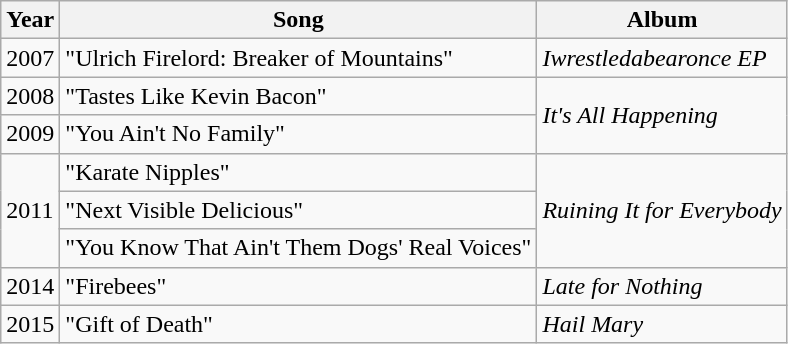<table class=wikitable>
<tr>
<th>Year</th>
<th>Song</th>
<th>Album</th>
</tr>
<tr>
<td>2007</td>
<td>"Ulrich Firelord: Breaker of Mountains"</td>
<td><em>Iwrestledabearonce EP</em></td>
</tr>
<tr>
<td>2008</td>
<td>"Tastes Like Kevin Bacon"</td>
<td rowspan=2><em>It's All Happening</em></td>
</tr>
<tr>
<td>2009</td>
<td>"You Ain't No Family"</td>
</tr>
<tr>
<td rowspan=3>2011</td>
<td>"Karate Nipples"</td>
<td rowspan=3><em>Ruining It for Everybody</em></td>
</tr>
<tr>
<td>"Next Visible Delicious"</td>
</tr>
<tr>
<td>"You Know That Ain't Them Dogs' Real Voices"</td>
</tr>
<tr>
<td>2014</td>
<td>"Firebees"</td>
<td><em>Late for Nothing</em></td>
</tr>
<tr>
<td>2015</td>
<td>"Gift of Death"</td>
<td><em>Hail Mary</em></td>
</tr>
</table>
